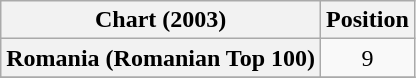<table class="wikitable sortable plainrowheaders" style="text-align:center;">
<tr>
<th>Chart (2003)</th>
<th>Position</th>
</tr>
<tr>
<th scope="row">Romania (Romanian Top 100)</th>
<td>9</td>
</tr>
<tr>
</tr>
</table>
